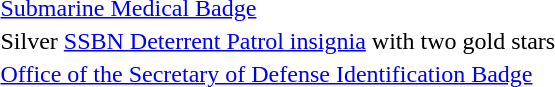<table>
<tr>
<td></td>
<td><a href='#'>Submarine Medical Badge</a></td>
</tr>
<tr>
<td><span></span><span></span></td>
<td>Silver <a href='#'>SSBN Deterrent Patrol insignia</a> with two gold stars</td>
</tr>
<tr>
<td></td>
<td><a href='#'>Office of the Secretary of Defense Identification Badge</a></td>
</tr>
</table>
